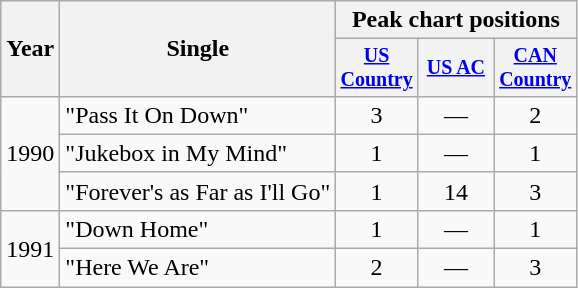<table class="wikitable" style="text-align:center;">
<tr>
<th rowspan="2">Year</th>
<th rowspan="2">Single</th>
<th colspan="3">Peak chart positions</th>
</tr>
<tr style="font-size:smaller;">
<th width="45"><a href='#'>US Country</a></th>
<th width="45"><a href='#'>US AC</a></th>
<th width="45"><a href='#'>CAN Country</a></th>
</tr>
<tr>
<td rowspan="3">1990</td>
<td align="left">"Pass It On Down"</td>
<td>3</td>
<td>—</td>
<td>2</td>
</tr>
<tr>
<td align="left">"Jukebox in My Mind"</td>
<td>1</td>
<td>—</td>
<td>1</td>
</tr>
<tr>
<td align="left">"Forever's as Far as I'll Go"</td>
<td>1</td>
<td>14</td>
<td>3</td>
</tr>
<tr>
<td rowspan="2">1991</td>
<td align="left">"Down Home"</td>
<td>1</td>
<td>—</td>
<td>1</td>
</tr>
<tr>
<td align="left">"Here We Are"</td>
<td>2</td>
<td>—</td>
<td>3</td>
</tr>
</table>
